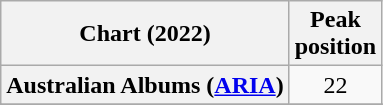<table class="wikitable sortable plainrowheaders" style="text-align:center">
<tr>
<th scope="col">Chart (2022)</th>
<th scope="col">Peak<br>position</th>
</tr>
<tr>
<th scope="row">Australian Albums (<a href='#'>ARIA</a>)</th>
<td>22</td>
</tr>
<tr>
</tr>
<tr>
</tr>
<tr>
</tr>
<tr>
</tr>
<tr>
</tr>
<tr>
</tr>
<tr>
</tr>
<tr>
</tr>
<tr>
</tr>
<tr>
</tr>
</table>
